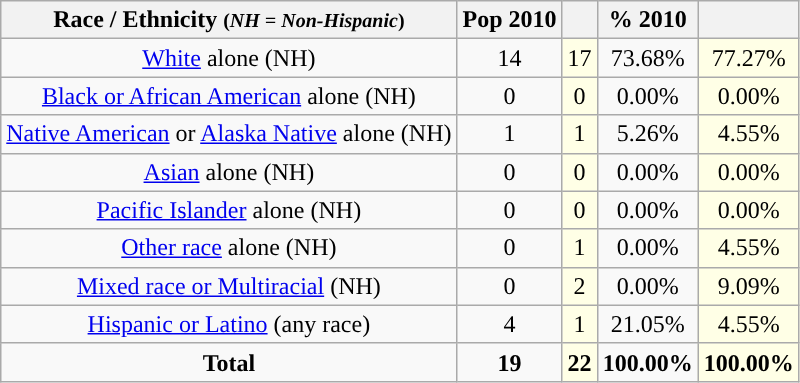<table class="wikitable" style="text-align:center;">
<tr>
<th>Race / Ethnicity <small>(<em>NH = Non-Hispanic</em>)</small></th>
<th>Pop 2010</th>
<th></th>
<th>% 2010</th>
<th></th>
</tr>
<tr>
<td><a href='#'>White</a> alone (NH)</td>
<td>14</td>
<td style='background: #ffffe6;'>17</td>
<td>73.68%</td>
<td style='background: #ffffe6;'>77.27%</td>
</tr>
<tr>
<td><a href='#'>Black or African American</a> alone (NH)</td>
<td>0</td>
<td style='background: #ffffe6;'>0</td>
<td>0.00%</td>
<td style='background: #ffffe6;'>0.00%</td>
</tr>
<tr>
<td><a href='#'>Native American</a> or <a href='#'>Alaska Native</a> alone (NH)</td>
<td>1</td>
<td style='background: #ffffe6;'>1</td>
<td>5.26%</td>
<td style='background: #ffffe6;'>4.55%</td>
</tr>
<tr>
<td><a href='#'>Asian</a> alone (NH)</td>
<td>0</td>
<td style='background: #ffffe6;'>0</td>
<td>0.00%</td>
<td style='background: #ffffe6;'>0.00%</td>
</tr>
<tr>
<td><a href='#'>Pacific Islander</a> alone (NH)</td>
<td>0</td>
<td style='background: #ffffe6;'>0</td>
<td>0.00%</td>
<td style='background: #ffffe6;'>0.00%</td>
</tr>
<tr>
<td><a href='#'>Other race</a> alone (NH)</td>
<td>0</td>
<td style='background: #ffffe6;'>1</td>
<td>0.00%</td>
<td style='background: #ffffe6;'>4.55%</td>
</tr>
<tr>
<td><a href='#'>Mixed race or Multiracial</a> (NH)</td>
<td>0</td>
<td style='background: #ffffe6;'>2</td>
<td>0.00%</td>
<td style='background: #ffffe6;'>9.09%</td>
</tr>
<tr>
<td><a href='#'>Hispanic or Latino</a> (any race)</td>
<td>4</td>
<td style='background: #ffffe6;'>1</td>
<td>21.05%</td>
<td style='background: #ffffe6;'>4.55%</td>
</tr>
<tr>
<td><strong>Total</strong></td>
<td><strong>19</strong></td>
<td style='background: #ffffe6;'><strong>22</strong></td>
<td><strong>100.00%</strong></td>
<td style='background: #ffffe6;'><strong>100.00%</strong></td>
</tr>
</table>
